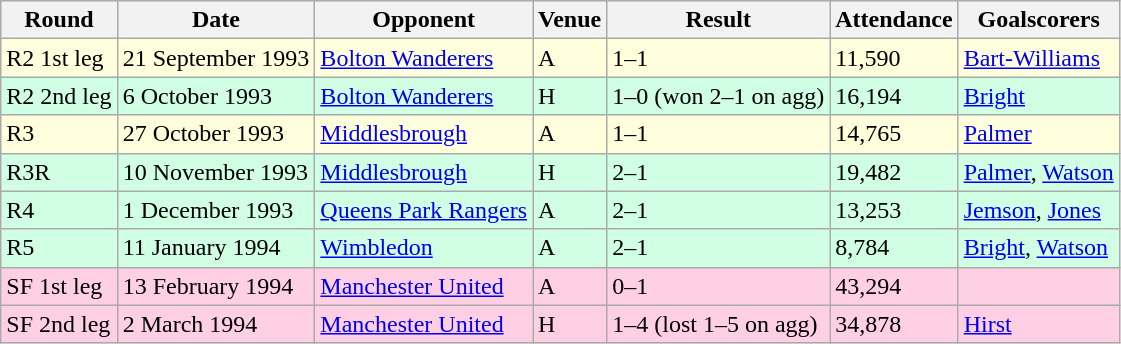<table class="wikitable">
<tr>
<th>Round</th>
<th>Date</th>
<th>Opponent</th>
<th>Venue</th>
<th>Result</th>
<th>Attendance</th>
<th>Goalscorers</th>
</tr>
<tr style="background-color: #ffffdd;">
<td>R2 1st leg</td>
<td>21 September 1993</td>
<td><a href='#'>Bolton Wanderers</a></td>
<td>A</td>
<td>1–1</td>
<td>11,590</td>
<td><a href='#'>Bart-Williams</a></td>
</tr>
<tr style="background-color: #d0ffe3;">
<td>R2 2nd leg</td>
<td>6 October 1993</td>
<td><a href='#'>Bolton Wanderers</a></td>
<td>H</td>
<td>1–0 (won 2–1 on agg)</td>
<td>16,194</td>
<td><a href='#'>Bright</a></td>
</tr>
<tr style="background-color: #ffffdd;">
<td>R3</td>
<td>27 October 1993</td>
<td><a href='#'>Middlesbrough</a></td>
<td>A</td>
<td>1–1</td>
<td>14,765</td>
<td><a href='#'>Palmer</a></td>
</tr>
<tr style="background-color: #d0ffe3;">
<td>R3R</td>
<td>10 November 1993</td>
<td><a href='#'>Middlesbrough</a></td>
<td>H</td>
<td>2–1</td>
<td>19,482</td>
<td><a href='#'>Palmer</a>, <a href='#'>Watson</a></td>
</tr>
<tr style="background-color: #d0ffe3;">
<td>R4</td>
<td>1 December 1993</td>
<td><a href='#'>Queens Park Rangers</a></td>
<td>A</td>
<td>2–1</td>
<td>13,253</td>
<td><a href='#'>Jemson</a>, <a href='#'>Jones</a></td>
</tr>
<tr style="background-color: #d0ffe3;">
<td>R5</td>
<td>11 January 1994</td>
<td><a href='#'>Wimbledon</a></td>
<td>A</td>
<td>2–1</td>
<td>8,784</td>
<td><a href='#'>Bright</a>, <a href='#'>Watson</a></td>
</tr>
<tr style="background-color: #ffd0e3;">
<td>SF 1st leg</td>
<td>13 February 1994</td>
<td><a href='#'>Manchester United</a></td>
<td>A</td>
<td>0–1</td>
<td>43,294</td>
<td></td>
</tr>
<tr style="background-color: #ffd0e3;">
<td>SF 2nd leg</td>
<td>2 March 1994</td>
<td><a href='#'>Manchester United</a></td>
<td>H</td>
<td>1–4 (lost 1–5 on agg)</td>
<td>34,878</td>
<td><a href='#'>Hirst</a></td>
</tr>
</table>
